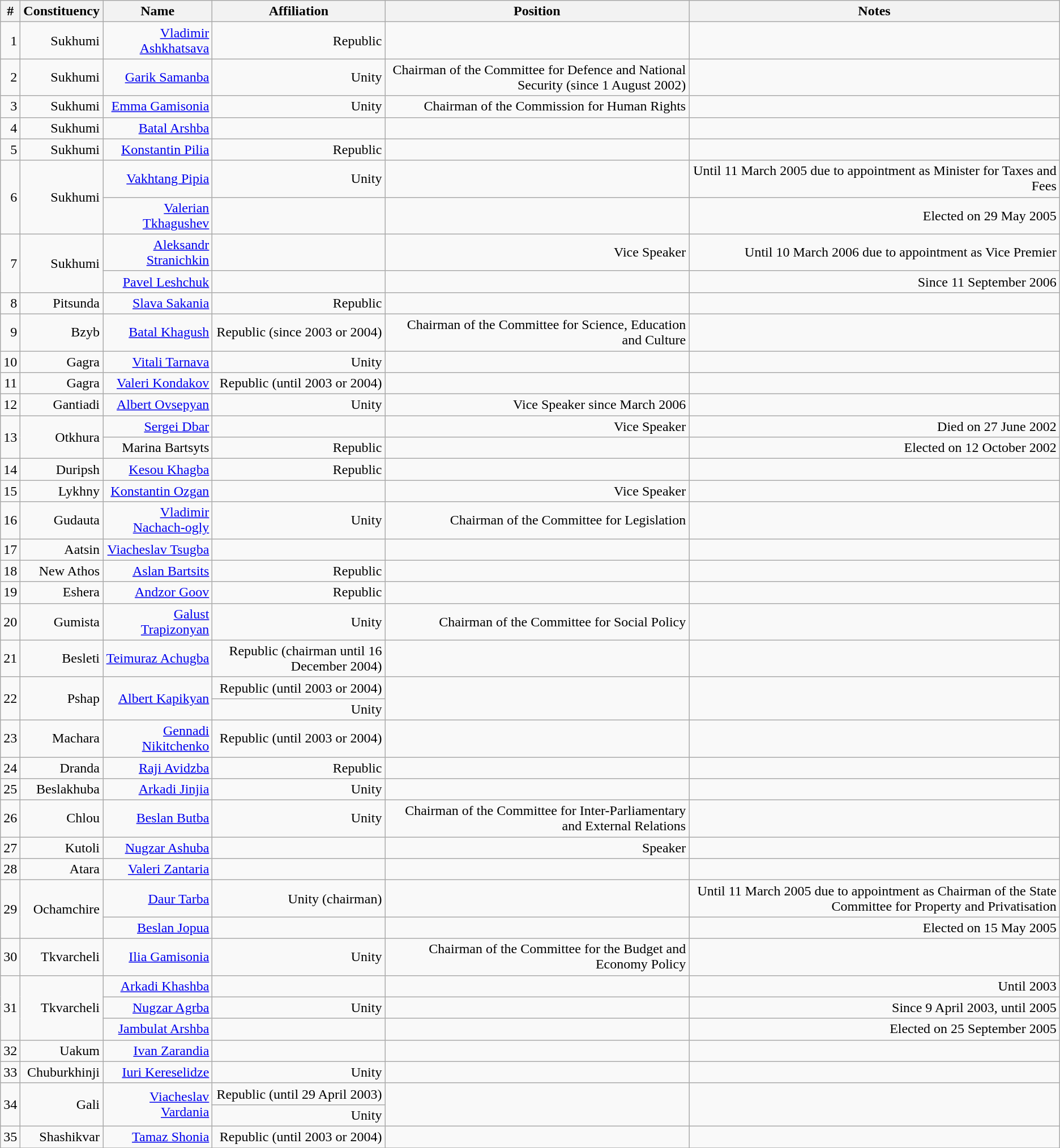<table class="wikitable" style="text-align:right">
<tr>
<th>#</th>
<th>Constituency</th>
<th>Name</th>
<th>Affiliation</th>
<th>Position</th>
<th>Notes</th>
</tr>
<tr>
<td>1</td>
<td>Sukhumi</td>
<td><a href='#'>Vladimir Ashkhatsava</a></td>
<td>Republic</td>
<td></td>
<td></td>
</tr>
<tr>
<td>2</td>
<td>Sukhumi</td>
<td><a href='#'>Garik Samanba</a></td>
<td>Unity</td>
<td>Chairman of the Committee for Defence and National Security (since 1 August 2002)</td>
<td></td>
</tr>
<tr>
<td>3</td>
<td>Sukhumi</td>
<td><a href='#'>Emma Gamisonia</a></td>
<td>Unity</td>
<td>Chairman of the Commission for Human Rights</td>
<td></td>
</tr>
<tr>
<td>4</td>
<td>Sukhumi</td>
<td><a href='#'>Batal Arshba</a></td>
<td></td>
<td></td>
<td></td>
</tr>
<tr>
<td>5</td>
<td>Sukhumi</td>
<td><a href='#'>Konstantin Pilia</a></td>
<td>Republic</td>
<td></td>
<td></td>
</tr>
<tr>
<td rowspan=2>6</td>
<td rowspan=2>Sukhumi</td>
<td><a href='#'>Vakhtang Pipia</a></td>
<td>Unity</td>
<td></td>
<td>Until 11 March 2005 due to appointment as Minister for Taxes and Fees</td>
</tr>
<tr>
<td><a href='#'>Valerian Tkhagushev</a></td>
<td></td>
<td></td>
<td>Elected on 29 May 2005</td>
</tr>
<tr>
<td rowspan=2>7</td>
<td rowspan=2>Sukhumi</td>
<td><a href='#'>Aleksandr Stranichkin</a></td>
<td></td>
<td>Vice Speaker</td>
<td>Until 10 March 2006 due to appointment as Vice Premier</td>
</tr>
<tr>
<td><a href='#'>Pavel Leshchuk</a></td>
<td></td>
<td></td>
<td>Since 11 September 2006</td>
</tr>
<tr>
<td>8</td>
<td>Pitsunda</td>
<td><a href='#'>Slava Sakania</a></td>
<td>Republic</td>
<td></td>
<td></td>
</tr>
<tr>
<td>9</td>
<td>Bzyb</td>
<td><a href='#'>Batal Khagush</a></td>
<td>Republic (since 2003 or 2004)</td>
<td>Chairman of the Committee for Science, Education and Culture</td>
<td></td>
</tr>
<tr>
<td>10</td>
<td>Gagra</td>
<td><a href='#'>Vitali Tarnava</a></td>
<td>Unity</td>
<td></td>
<td></td>
</tr>
<tr>
<td>11</td>
<td>Gagra</td>
<td><a href='#'>Valeri Kondakov</a></td>
<td>Republic (until 2003 or 2004)</td>
<td></td>
<td></td>
</tr>
<tr>
<td>12</td>
<td>Gantiadi</td>
<td><a href='#'>Albert Ovsepyan</a></td>
<td>Unity</td>
<td>Vice Speaker since March 2006</td>
<td></td>
</tr>
<tr>
<td rowspan=2>13</td>
<td rowspan=2>Otkhura</td>
<td><a href='#'>Sergei Dbar</a></td>
<td></td>
<td>Vice Speaker</td>
<td>Died on 27 June 2002</td>
</tr>
<tr>
<td>Marina Bartsyts</td>
<td>Republic</td>
<td></td>
<td>Elected on 12 October 2002</td>
</tr>
<tr>
<td>14</td>
<td>Duripsh</td>
<td><a href='#'>Kesou Khagba</a></td>
<td>Republic</td>
<td></td>
<td></td>
</tr>
<tr>
<td>15</td>
<td>Lykhny</td>
<td><a href='#'>Konstantin Ozgan</a></td>
<td></td>
<td>Vice Speaker</td>
<td></td>
</tr>
<tr>
<td>16</td>
<td>Gudauta</td>
<td><a href='#'>Vladimir Nachach-ogly</a></td>
<td>Unity</td>
<td>Chairman of the Committee for Legislation</td>
<td></td>
</tr>
<tr>
<td>17</td>
<td>Aatsin</td>
<td><a href='#'>Viacheslav Tsugba</a></td>
<td></td>
<td></td>
<td></td>
</tr>
<tr>
<td>18</td>
<td>New Athos</td>
<td><a href='#'>Aslan Bartsits</a></td>
<td>Republic</td>
<td></td>
<td></td>
</tr>
<tr>
<td>19</td>
<td>Eshera</td>
<td><a href='#'>Andzor Goov</a></td>
<td>Republic</td>
<td></td>
<td></td>
</tr>
<tr>
<td>20</td>
<td>Gumista</td>
<td><a href='#'>Galust Trapizonyan</a></td>
<td>Unity</td>
<td>Chairman of the Committee for Social Policy</td>
<td></td>
</tr>
<tr>
<td>21</td>
<td>Besleti</td>
<td><a href='#'>Teimuraz Achugba</a></td>
<td>Republic (chairman until 16 December 2004)</td>
<td></td>
<td></td>
</tr>
<tr>
<td rowspan=2>22</td>
<td rowspan=2>Pshap</td>
<td rowspan=2><a href='#'>Albert Kapikyan</a></td>
<td>Republic (until 2003 or 2004)</td>
<td rowspan=2></td>
<td rowspan=2></td>
</tr>
<tr>
<td>Unity</td>
</tr>
<tr>
<td>23</td>
<td>Machara</td>
<td><a href='#'>Gennadi Nikitchenko</a></td>
<td>Republic (until 2003 or 2004)</td>
<td></td>
<td></td>
</tr>
<tr>
<td>24</td>
<td>Dranda</td>
<td><a href='#'>Raji Avidzba</a></td>
<td>Republic</td>
<td></td>
<td></td>
</tr>
<tr>
<td>25</td>
<td>Beslakhuba</td>
<td><a href='#'>Arkadi Jinjia</a></td>
<td>Unity</td>
<td></td>
<td></td>
</tr>
<tr>
<td>26</td>
<td>Chlou</td>
<td><a href='#'>Beslan Butba</a></td>
<td>Unity</td>
<td>Chairman of the Committee for Inter-Parliamentary and External Relations</td>
<td></td>
</tr>
<tr>
<td>27</td>
<td>Kutoli</td>
<td><a href='#'>Nugzar Ashuba</a></td>
<td></td>
<td>Speaker</td>
<td></td>
</tr>
<tr>
<td>28</td>
<td>Atara</td>
<td><a href='#'>Valeri Zantaria</a></td>
<td></td>
<td></td>
<td></td>
</tr>
<tr>
<td rowspan=2>29</td>
<td rowspan=2>Ochamchire</td>
<td><a href='#'>Daur Tarba</a></td>
<td>Unity (chairman)</td>
<td></td>
<td>Until 11 March 2005 due to appointment as Chairman of the State Committee for Property and Privatisation</td>
</tr>
<tr>
<td><a href='#'>Beslan Jopua</a></td>
<td></td>
<td></td>
<td>Elected on 15 May 2005</td>
</tr>
<tr>
<td>30</td>
<td>Tkvarcheli</td>
<td><a href='#'>Ilia Gamisonia</a></td>
<td>Unity</td>
<td>Chairman of the Committee for the Budget and Economy Policy</td>
<td></td>
</tr>
<tr>
<td rowspan=3>31</td>
<td rowspan=3>Tkvarcheli</td>
<td><a href='#'>Arkadi Khashba</a></td>
<td></td>
<td></td>
<td>Until 2003</td>
</tr>
<tr>
<td><a href='#'>Nugzar Agrba</a></td>
<td>Unity</td>
<td></td>
<td>Since 9 April 2003, until 2005</td>
</tr>
<tr>
<td><a href='#'>Jambulat Arshba</a></td>
<td></td>
<td></td>
<td>Elected on 25 September 2005</td>
</tr>
<tr>
<td>32</td>
<td>Uakum</td>
<td><a href='#'>Ivan Zarandia</a></td>
<td></td>
<td></td>
<td></td>
</tr>
<tr>
<td>33</td>
<td>Chuburkhinji</td>
<td><a href='#'>Iuri Kereselidze</a></td>
<td>Unity</td>
<td></td>
<td></td>
</tr>
<tr>
<td rowspan=2>34</td>
<td rowspan=2>Gali</td>
<td rowspan=2><a href='#'>Viacheslav Vardania</a></td>
<td>Republic (until 29 April 2003)</td>
<td rowspan=2></td>
<td rowspan=2></td>
</tr>
<tr>
<td>Unity</td>
</tr>
<tr>
<td>35</td>
<td>Shashikvar</td>
<td><a href='#'>Tamaz Shonia</a></td>
<td>Republic (until 2003 or 2004)</td>
<td></td>
<td></td>
</tr>
<tr>
</tr>
</table>
